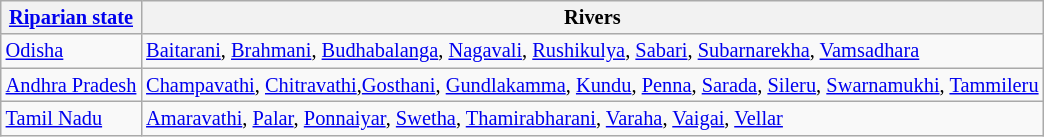<table class="wikitable sortable defaultleft collapsible" style="font-size: 85%">
<tr>
<th><a href='#'>Riparian state</a></th>
<th>Rivers</th>
</tr>
<tr>
<td><a href='#'>Odisha</a></td>
<td><a href='#'>Baitarani</a>, <a href='#'>Brahmani</a>, <a href='#'>Budhabalanga</a>, <a href='#'>Nagavali</a>, <a href='#'>Rushikulya</a>, <a href='#'>Sabari</a>, <a href='#'>Subarnarekha</a>, <a href='#'>Vamsadhara</a></td>
</tr>
<tr>
<td><a href='#'>Andhra Pradesh</a></td>
<td><a href='#'>Champavathi</a>, <a href='#'>Chitravathi</a>,<a href='#'>Gosthani</a>, <a href='#'>Gundlakamma</a>, <a href='#'>Kundu</a>, <a href='#'>Penna</a>, <a href='#'>Sarada</a>, <a href='#'>Sileru</a>, <a href='#'>Swarnamukhi</a>, <a href='#'>Tammileru</a></td>
</tr>
<tr>
<td><a href='#'>Tamil Nadu</a></td>
<td><a href='#'>Amaravathi</a>, <a href='#'>Palar</a>, <a href='#'>Ponnaiyar</a>, <a href='#'>Swetha</a>, <a href='#'>Thamirabharani</a>, <a href='#'>Varaha</a>, <a href='#'>Vaigai</a>, <a href='#'>Vellar</a></td>
</tr>
</table>
